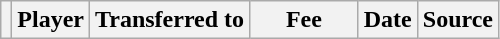<table class="wikitable plainrowheaders sortable">
<tr>
<th></th>
<th scope="col">Player</th>
<th>Transferred to</th>
<th style="width: 65px;">Fee</th>
<th scope="col">Date</th>
<th scope="col">Source</th>
</tr>
</table>
